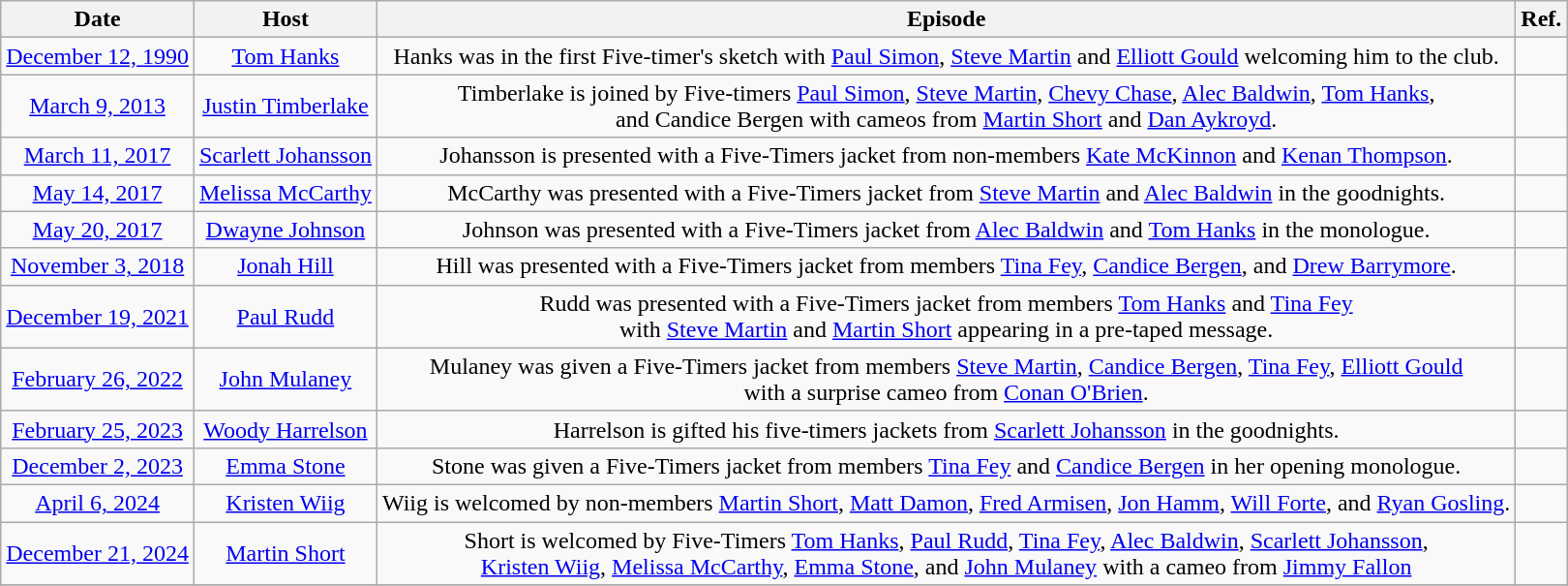<table class="wikitable sortable" style="text-align:center;">
<tr>
<th scope="col">Date</th>
<th scope="col">Host</th>
<th scope="col">Episode</th>
<th class=unsortable>Ref.</th>
</tr>
<tr>
<td><a href='#'>December 12, 1990</a></td>
<td><a href='#'>Tom Hanks</a></td>
<td>Hanks was in the first Five-timer's sketch with <a href='#'>Paul Simon</a>, <a href='#'>Steve Martin</a> and <a href='#'>Elliott Gould</a> welcoming him to the club.</td>
<td></td>
</tr>
<tr>
<td><a href='#'>March 9, 2013</a></td>
<td><a href='#'>Justin Timberlake</a></td>
<td>Timberlake is joined by Five-timers <a href='#'>Paul Simon</a>, <a href='#'>Steve Martin</a>, <a href='#'>Chevy Chase</a>, <a href='#'>Alec Baldwin</a>, <a href='#'>Tom Hanks</a>, <br> and Candice Bergen with cameos from <a href='#'>Martin Short</a> and <a href='#'>Dan Aykroyd</a>.</td>
<td></td>
</tr>
<tr>
<td><a href='#'>March 11, 2017</a></td>
<td><a href='#'>Scarlett Johansson</a></td>
<td>Johansson is presented with a Five-Timers jacket from non-members <a href='#'>Kate McKinnon</a> and <a href='#'>Kenan Thompson</a>.</td>
<td></td>
</tr>
<tr>
<td><a href='#'>May 14, 2017</a></td>
<td><a href='#'>Melissa McCarthy</a></td>
<td>McCarthy was presented with a Five-Timers jacket from <a href='#'>Steve Martin</a> and <a href='#'>Alec Baldwin</a> in the goodnights.</td>
<td></td>
</tr>
<tr>
<td><a href='#'>May 20, 2017</a></td>
<td><a href='#'>Dwayne Johnson</a></td>
<td>Johnson was presented with a Five-Timers jacket from <a href='#'>Alec Baldwin</a> and <a href='#'>Tom Hanks</a> in the monologue.</td>
<td></td>
</tr>
<tr>
<td><a href='#'>November 3, 2018</a></td>
<td><a href='#'>Jonah Hill</a></td>
<td>Hill was presented with a Five-Timers jacket from members <a href='#'>Tina Fey</a>, <a href='#'>Candice Bergen</a>, and <a href='#'>Drew Barrymore</a>.</td>
<td></td>
</tr>
<tr>
<td><a href='#'>December 19, 2021</a></td>
<td><a href='#'>Paul Rudd</a></td>
<td>Rudd was presented with a Five-Timers jacket from members <a href='#'>Tom Hanks</a> and <a href='#'>Tina Fey</a> <br> with <a href='#'>Steve Martin</a> and <a href='#'>Martin Short</a> appearing in a pre-taped message.</td>
<td></td>
</tr>
<tr>
<td><a href='#'>February 26, 2022</a></td>
<td><a href='#'>John Mulaney</a></td>
<td>Mulaney was given a Five-Timers jacket from members <a href='#'>Steve Martin</a>, <a href='#'>Candice Bergen</a>, <a href='#'>Tina Fey</a>, <a href='#'>Elliott Gould</a> <br> with a surprise cameo from <a href='#'>Conan O'Brien</a>.</td>
<td></td>
</tr>
<tr>
<td><a href='#'>February 25, 2023</a></td>
<td><a href='#'>Woody Harrelson</a></td>
<td>Harrelson is gifted his five-timers jackets from <a href='#'>Scarlett Johansson</a> in the goodnights.</td>
<td></td>
</tr>
<tr>
<td><a href='#'>December 2, 2023</a></td>
<td><a href='#'>Emma Stone</a></td>
<td>Stone was given a Five-Timers jacket from members <a href='#'>Tina Fey</a> and <a href='#'>Candice Bergen</a> in her opening monologue.</td>
<td></td>
</tr>
<tr>
<td><a href='#'>April 6, 2024</a></td>
<td><a href='#'>Kristen Wiig</a></td>
<td>Wiig is welcomed by non-members <a href='#'>Martin Short</a>, <a href='#'>Matt Damon</a>, <a href='#'>Fred Armisen</a>, <a href='#'>Jon Hamm</a>, <a href='#'>Will Forte</a>, and <a href='#'>Ryan Gosling</a>.</td>
<td></td>
</tr>
<tr>
<td><a href='#'>December 21, 2024</a></td>
<td><a href='#'>Martin Short</a></td>
<td>Short is welcomed by Five-Timers <a href='#'>Tom Hanks</a>, <a href='#'>Paul Rudd</a>, <a href='#'>Tina Fey</a>, <a href='#'>Alec Baldwin</a>, <a href='#'>Scarlett Johansson</a>, <br> <a href='#'>Kristen Wiig</a>, <a href='#'>Melissa McCarthy</a>, <a href='#'>Emma Stone</a>, and <a href='#'>John Mulaney</a> with a cameo from <a href='#'>Jimmy Fallon</a></td>
<td></td>
</tr>
<tr>
</tr>
</table>
